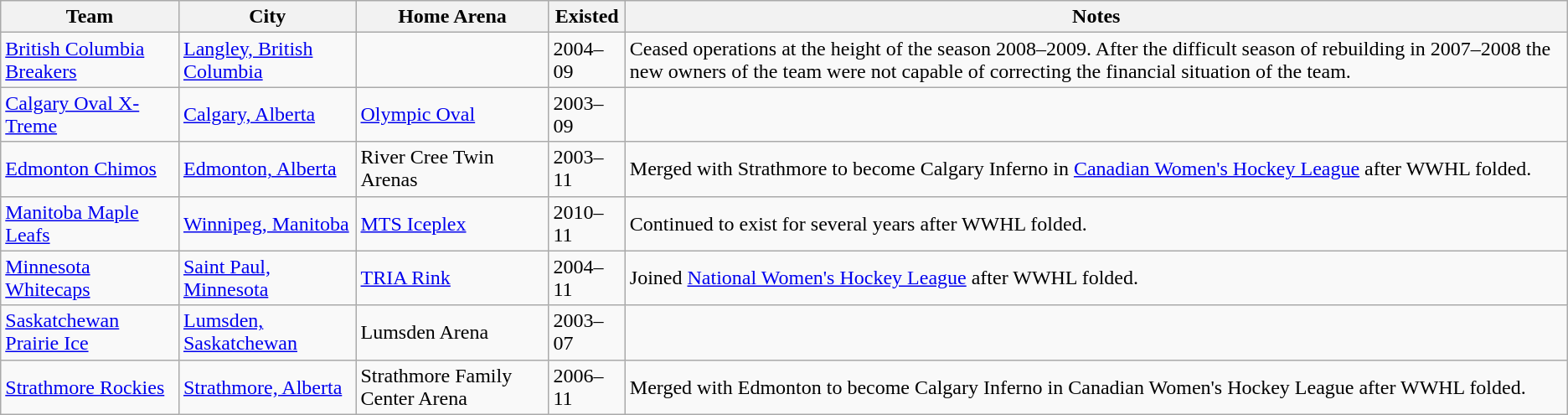<table class="wikitable">
<tr>
<th>Team</th>
<th>City</th>
<th>Home Arena</th>
<th>Existed</th>
<th>Notes</th>
</tr>
<tr>
<td><a href='#'>British Columbia Breakers</a></td>
<td><a href='#'>Langley, British Columbia</a></td>
<td></td>
<td>2004–09</td>
<td>Ceased operations at the height of the season 2008–2009. After the difficult season of rebuilding in 2007–2008 the new owners of the team were not capable of correcting the financial situation of the team.</td>
</tr>
<tr>
<td><a href='#'>Calgary Oval X-Treme</a></td>
<td><a href='#'>Calgary, Alberta</a></td>
<td><a href='#'>Olympic Oval</a></td>
<td>2003–09</td>
<td></td>
</tr>
<tr>
<td><a href='#'>Edmonton Chimos</a></td>
<td><a href='#'>Edmonton, Alberta</a></td>
<td>River Cree Twin Arenas</td>
<td>2003–11</td>
<td>Merged with Strathmore to become Calgary Inferno in <a href='#'>Canadian Women's Hockey League</a> after WWHL folded.</td>
</tr>
<tr>
<td><a href='#'>Manitoba Maple Leafs</a></td>
<td><a href='#'>Winnipeg, Manitoba</a></td>
<td><a href='#'>MTS Iceplex</a></td>
<td>2010–11</td>
<td>Continued to exist for several years after WWHL folded.</td>
</tr>
<tr>
<td><a href='#'>Minnesota Whitecaps</a></td>
<td><a href='#'>Saint Paul, Minnesota</a></td>
<td><a href='#'>TRIA Rink</a></td>
<td>2004–11</td>
<td>Joined <a href='#'>National Women's Hockey League</a> after WWHL folded.</td>
</tr>
<tr>
<td><a href='#'>Saskatchewan Prairie Ice</a></td>
<td><a href='#'>Lumsden, Saskatchewan</a></td>
<td>Lumsden Arena</td>
<td>2003–07</td>
<td></td>
</tr>
<tr>
<td><a href='#'>Strathmore Rockies</a></td>
<td><a href='#'>Strathmore, Alberta</a></td>
<td>Strathmore Family Center Arena</td>
<td>2006–11</td>
<td>Merged with Edmonton to become Calgary Inferno in Canadian Women's Hockey League after WWHL folded.</td>
</tr>
</table>
